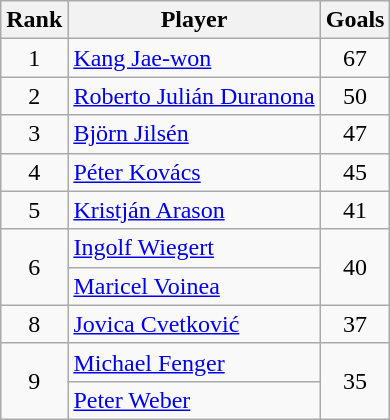<table class="wikitable" style="text-align:center;">
<tr>
<th>Rank</th>
<th>Player</th>
<th>Goals</th>
</tr>
<tr>
<td>1</td>
<td style="text-align:left;"> <a href='#'>Kang Jae-won</a></td>
<td>67</td>
</tr>
<tr>
<td>2</td>
<td style="text-align:left;"> <a href='#'>Roberto Julián Duranona</a></td>
<td>50</td>
</tr>
<tr>
<td>3</td>
<td style="text-align:left;"> <a href='#'>Björn Jilsén</a></td>
<td>47</td>
</tr>
<tr>
<td>4</td>
<td style="text-align:left;"> <a href='#'>Péter Kovács</a></td>
<td>45</td>
</tr>
<tr>
<td>5</td>
<td style="text-align:left;"> <a href='#'>Kristján Arason</a></td>
<td>41</td>
</tr>
<tr>
<td rowspan=2>6</td>
<td style="text-align:left;"> <a href='#'>Ingolf Wiegert</a></td>
<td rowspan=2>40</td>
</tr>
<tr>
<td style="text-align:left;"> <a href='#'>Maricel Voinea</a></td>
</tr>
<tr>
<td>8</td>
<td style="text-align:left;"> <a href='#'>Jovica Cvetković</a></td>
<td>37</td>
</tr>
<tr>
<td rowspan=2>9</td>
<td style="text-align:left;"> <a href='#'>Michael Fenger</a></td>
<td rowspan=2>35</td>
</tr>
<tr>
<td style="text-align:left;"> <a href='#'>Peter Weber</a></td>
</tr>
</table>
